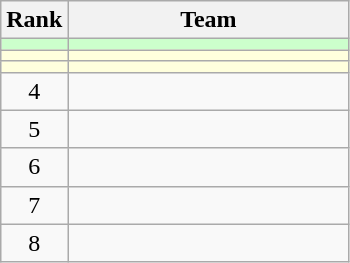<table class=wikitable style="text-align:center;">
<tr>
<th>Rank</th>
<th width=180>Team</th>
</tr>
<tr bgcolor=ccffcc>
<td></td>
<td align=left></td>
</tr>
<tr bgcolor=#ffffdd>
<td></td>
<td align=left></td>
</tr>
<tr bgcolor=#ffffdd>
<td></td>
<td align=left></td>
</tr>
<tr>
<td>4</td>
<td align=left></td>
</tr>
<tr>
<td>5</td>
<td align=left></td>
</tr>
<tr>
<td>6</td>
<td align=left></td>
</tr>
<tr>
<td>7</td>
<td align=left></td>
</tr>
<tr>
<td>8</td>
<td align=left></td>
</tr>
</table>
